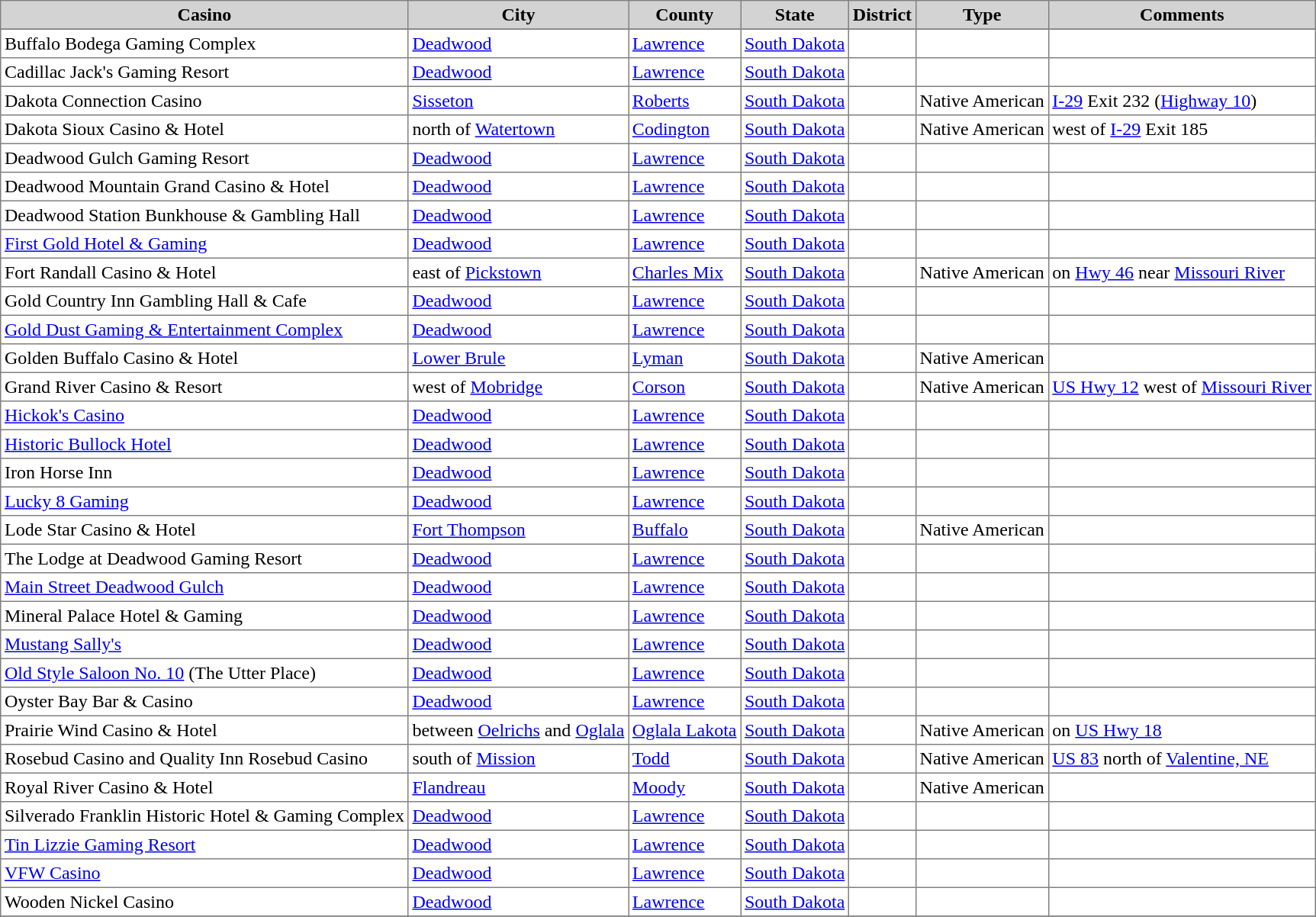<table class="toccolours sortable" border="1" cellpadding="3" style="border-collapse:collapse">
<tr bgcolor=lightgrey>
<th>Casino</th>
<th>City</th>
<th>County</th>
<th>State</th>
<th>District</th>
<th>Type</th>
<th>Comments<br><onlyinclude></th>
</tr>
<tr>
</tr>
<tr>
<td>Buffalo Bodega Gaming Complex</td>
<td><a href='#'>Deadwood</a></td>
<td><a href='#'>Lawrence</a></td>
<td><a href='#'>South Dakota</a></td>
<td></td>
<td></td>
<td></td>
</tr>
<tr>
<td>Cadillac Jack's Gaming Resort</td>
<td><a href='#'>Deadwood</a></td>
<td><a href='#'>Lawrence</a></td>
<td><a href='#'>South Dakota</a></td>
<td></td>
<td></td>
<td></td>
</tr>
<tr>
<td>Dakota Connection Casino</td>
<td><a href='#'>Sisseton</a></td>
<td><a href='#'>Roberts</a></td>
<td><a href='#'>South Dakota</a></td>
<td></td>
<td>Native American</td>
<td><a href='#'>I-29</a> Exit 232 (<a href='#'>Highway 10</a>)</td>
</tr>
<tr>
<td>Dakota Sioux Casino & Hotel</td>
<td>north of <a href='#'>Watertown</a></td>
<td><a href='#'>Codington</a></td>
<td><a href='#'>South Dakota</a></td>
<td></td>
<td>Native American</td>
<td>west of <a href='#'>I-29</a> Exit 185</td>
</tr>
<tr>
<td>Deadwood Gulch Gaming Resort</td>
<td><a href='#'>Deadwood</a></td>
<td><a href='#'>Lawrence</a></td>
<td><a href='#'>South Dakota</a></td>
<td></td>
<td></td>
<td></td>
</tr>
<tr>
<td>Deadwood Mountain Grand Casino & Hotel</td>
<td><a href='#'>Deadwood</a></td>
<td><a href='#'>Lawrence</a></td>
<td><a href='#'>South Dakota</a></td>
<td></td>
<td></td>
<td></td>
</tr>
<tr>
<td>Deadwood Station Bunkhouse & Gambling Hall</td>
<td><a href='#'>Deadwood</a></td>
<td><a href='#'>Lawrence</a></td>
<td><a href='#'>South Dakota</a></td>
<td></td>
<td></td>
<td></td>
</tr>
<tr>
<td><a href='#'>First Gold Hotel & Gaming</a></td>
<td><a href='#'>Deadwood</a></td>
<td><a href='#'>Lawrence</a></td>
<td><a href='#'>South Dakota</a></td>
<td></td>
<td></td>
<td></td>
</tr>
<tr>
<td>Fort Randall Casino & Hotel</td>
<td>east of <a href='#'>Pickstown</a></td>
<td><a href='#'>Charles Mix</a></td>
<td><a href='#'>South Dakota</a></td>
<td></td>
<td>Native American</td>
<td>on <a href='#'>Hwy 46</a> near <a href='#'>Missouri River</a></td>
</tr>
<tr>
<td>Gold Country Inn Gambling Hall & Cafe</td>
<td><a href='#'>Deadwood</a></td>
<td><a href='#'>Lawrence</a></td>
<td><a href='#'>South Dakota</a></td>
<td></td>
<td></td>
<td></td>
</tr>
<tr>
<td><a href='#'>Gold Dust Gaming & Entertainment Complex</a></td>
<td><a href='#'>Deadwood</a></td>
<td><a href='#'>Lawrence</a></td>
<td><a href='#'>South Dakota</a></td>
<td></td>
<td></td>
<td></td>
</tr>
<tr>
<td>Golden Buffalo Casino & Hotel</td>
<td><a href='#'>Lower Brule</a></td>
<td><a href='#'>Lyman</a></td>
<td><a href='#'>South Dakota</a></td>
<td></td>
<td>Native American</td>
<td></td>
</tr>
<tr>
<td>Grand River Casino & Resort</td>
<td>west of <a href='#'>Mobridge</a></td>
<td><a href='#'>Corson</a></td>
<td><a href='#'>South Dakota</a></td>
<td></td>
<td>Native American</td>
<td><a href='#'>US Hwy 12</a> west of <a href='#'>Missouri River</a></td>
</tr>
<tr>
<td><a href='#'>Hickok's Casino</a></td>
<td><a href='#'>Deadwood</a></td>
<td><a href='#'>Lawrence</a></td>
<td><a href='#'>South Dakota</a></td>
<td></td>
<td></td>
<td></td>
</tr>
<tr>
<td><a href='#'>Historic Bullock Hotel</a></td>
<td><a href='#'>Deadwood</a></td>
<td><a href='#'>Lawrence</a></td>
<td><a href='#'>South Dakota</a></td>
<td></td>
<td></td>
<td></td>
</tr>
<tr>
<td>Iron Horse Inn</td>
<td><a href='#'>Deadwood</a></td>
<td><a href='#'>Lawrence</a></td>
<td><a href='#'>South Dakota</a></td>
<td></td>
<td></td>
<td></td>
</tr>
<tr>
<td><a href='#'>Lucky 8 Gaming</a></td>
<td><a href='#'>Deadwood</a></td>
<td><a href='#'>Lawrence</a></td>
<td><a href='#'>South Dakota</a></td>
<td></td>
<td></td>
<td></td>
</tr>
<tr>
<td>Lode Star Casino & Hotel</td>
<td><a href='#'>Fort Thompson</a></td>
<td><a href='#'>Buffalo</a></td>
<td><a href='#'>South Dakota</a></td>
<td></td>
<td>Native American</td>
<td></td>
</tr>
<tr>
<td>The Lodge at Deadwood Gaming Resort</td>
<td><a href='#'>Deadwood</a></td>
<td><a href='#'>Lawrence</a></td>
<td><a href='#'>South Dakota</a></td>
<td></td>
<td></td>
<td></td>
</tr>
<tr>
<td><a href='#'>Main Street Deadwood Gulch</a></td>
<td><a href='#'>Deadwood</a></td>
<td><a href='#'>Lawrence</a></td>
<td><a href='#'>South Dakota</a></td>
<td></td>
<td></td>
<td></td>
</tr>
<tr>
<td>Mineral Palace Hotel & Gaming</td>
<td><a href='#'>Deadwood</a></td>
<td><a href='#'>Lawrence</a></td>
<td><a href='#'>South Dakota</a></td>
<td></td>
<td></td>
<td></td>
</tr>
<tr>
<td><a href='#'>Mustang Sally's</a></td>
<td><a href='#'>Deadwood</a></td>
<td><a href='#'>Lawrence</a></td>
<td><a href='#'>South Dakota</a></td>
<td></td>
<td></td>
<td></td>
</tr>
<tr>
<td><a href='#'>Old Style Saloon No. 10</a> (The Utter Place)</td>
<td><a href='#'>Deadwood</a></td>
<td><a href='#'>Lawrence</a></td>
<td><a href='#'>South Dakota</a></td>
<td></td>
<td></td>
<td></td>
</tr>
<tr>
<td>Oyster Bay Bar & Casino</td>
<td><a href='#'>Deadwood</a></td>
<td><a href='#'>Lawrence</a></td>
<td><a href='#'>South Dakota</a></td>
<td></td>
<td></td>
<td></td>
</tr>
<tr>
<td>Prairie Wind Casino & Hotel</td>
<td>between <a href='#'>Oelrichs</a> and <a href='#'>Oglala</a></td>
<td><a href='#'>Oglala Lakota</a></td>
<td><a href='#'>South Dakota</a></td>
<td></td>
<td>Native American</td>
<td>on <a href='#'>US Hwy 18</a></td>
</tr>
<tr>
<td>Rosebud Casino and Quality Inn Rosebud Casino</td>
<td>south of <a href='#'>Mission</a></td>
<td><a href='#'>Todd</a></td>
<td><a href='#'>South Dakota</a></td>
<td></td>
<td>Native American</td>
<td><a href='#'>US 83</a> north of <a href='#'>Valentine, NE</a></td>
</tr>
<tr>
<td>Royal River Casino & Hotel</td>
<td><a href='#'>Flandreau</a></td>
<td><a href='#'>Moody</a></td>
<td><a href='#'>South Dakota</a></td>
<td></td>
<td>Native American</td>
<td></td>
</tr>
<tr>
<td>Silverado Franklin Historic Hotel & Gaming Complex</td>
<td><a href='#'>Deadwood</a></td>
<td><a href='#'>Lawrence</a></td>
<td><a href='#'>South Dakota</a></td>
<td></td>
<td></td>
<td></td>
</tr>
<tr>
<td><a href='#'>Tin Lizzie Gaming Resort</a></td>
<td><a href='#'>Deadwood</a></td>
<td><a href='#'>Lawrence</a></td>
<td><a href='#'>South Dakota</a></td>
<td></td>
<td></td>
<td></td>
</tr>
<tr>
<td><a href='#'>VFW Casino</a></td>
<td><a href='#'>Deadwood</a></td>
<td><a href='#'>Lawrence</a></td>
<td><a href='#'>South Dakota</a></td>
<td></td>
<td></td>
<td></td>
</tr>
<tr>
<td>Wooden Nickel Casino</td>
<td><a href='#'>Deadwood</a></td>
<td><a href='#'>Lawrence</a></td>
<td><a href='#'>South Dakota</a></td>
<td></td>
<td></td>
<td></td>
</tr>
<tr>
</tr>
</table>
